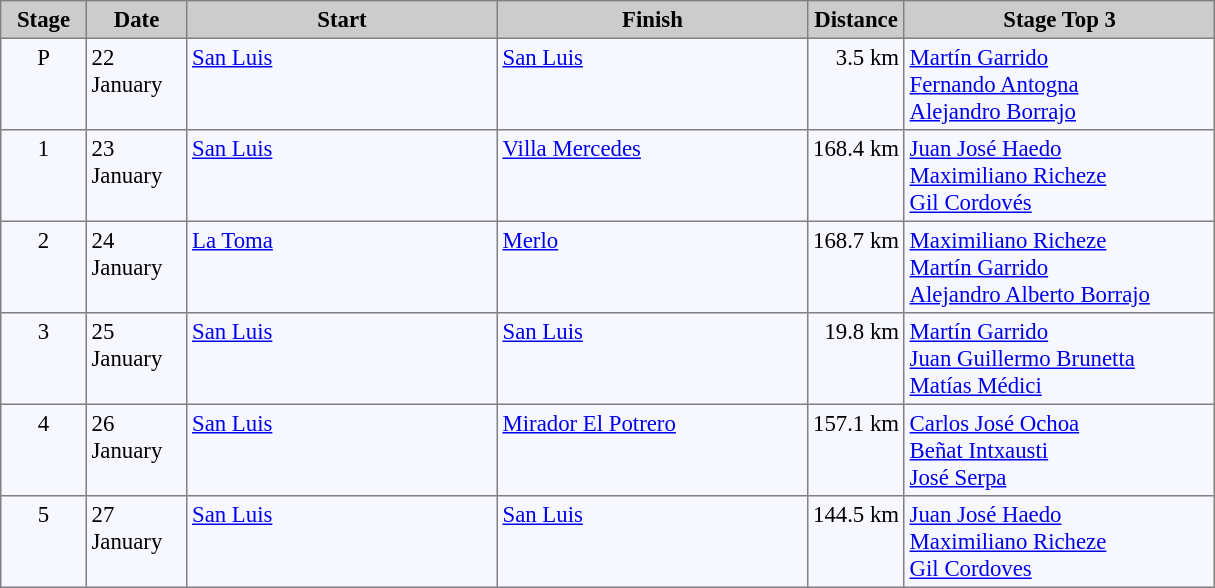<table bgcolor="#f7f8ff" cellpadding="3" cellspacing="0" border="1" style="font-size: 95%; border: gray solid 1px; border-collapse: collapse;">
<tr bgcolor="#CCCCCC">
<td align="center" width="50"><strong>Stage</strong></td>
<td align="center" width="60"><strong>Date</strong></td>
<td align="center" width="200"><strong>Start</strong></td>
<td align="center" width="200"><strong>Finish</strong></td>
<td align="center" width="50"><strong>Distance</strong></td>
<td align="center" width="200"><strong>Stage Top 3</strong></td>
</tr>
<tr valign=top>
<td align=center>P</td>
<td>22 January</td>
<td><a href='#'>San Luis</a></td>
<td><a href='#'>San Luis</a></td>
<td align=right>3.5 km</td>
<td> <a href='#'>Martín Garrido</a><br>  <a href='#'>Fernando Antogna</a><br>  <a href='#'>Alejandro Borrajo</a></td>
</tr>
<tr valign=top>
<td align=center>1</td>
<td>23 January</td>
<td><a href='#'>San Luis</a></td>
<td><a href='#'>Villa Mercedes</a></td>
<td align=right>168.4 km</td>
<td> <a href='#'>Juan José Haedo</a><br>  <a href='#'>Maximiliano Richeze</a><br>  <a href='#'>Gil Cordovés</a></td>
</tr>
<tr valign=top>
<td align=center>2</td>
<td>24 January</td>
<td><a href='#'>La Toma</a></td>
<td><a href='#'>Merlo</a></td>
<td align=right>168.7 km</td>
<td> <a href='#'>Maximiliano Richeze</a><br>  <a href='#'>Martín Garrido</a><br>  <a href='#'>Alejandro Alberto Borrajo</a></td>
</tr>
<tr valign=top>
<td align=center>3</td>
<td>25 January</td>
<td><a href='#'>San Luis</a></td>
<td><a href='#'>San Luis</a></td>
<td align=right>19.8 km</td>
<td> <a href='#'>Martín Garrido</a><br>  <a href='#'>Juan Guillermo Brunetta</a><br>  <a href='#'>Matías Médici</a></td>
</tr>
<tr valign=top>
<td align=center>4</td>
<td>26 January</td>
<td><a href='#'>San Luis</a></td>
<td><a href='#'>Mirador El Potrero</a></td>
<td align=right>157.1 km</td>
<td> <a href='#'>Carlos José Ochoa</a><br>  <a href='#'>Beñat Intxausti</a><br>  <a href='#'>José Serpa</a></td>
</tr>
<tr valign=top>
<td align=center>5</td>
<td>27 January</td>
<td><a href='#'>San Luis</a></td>
<td><a href='#'>San Luis</a></td>
<td align=right>144.5 km</td>
<td> <a href='#'>Juan José Haedo</a><br>  <a href='#'>Maximiliano Richeze</a><br>  <a href='#'>Gil Cordoves</a></td>
</tr>
</table>
